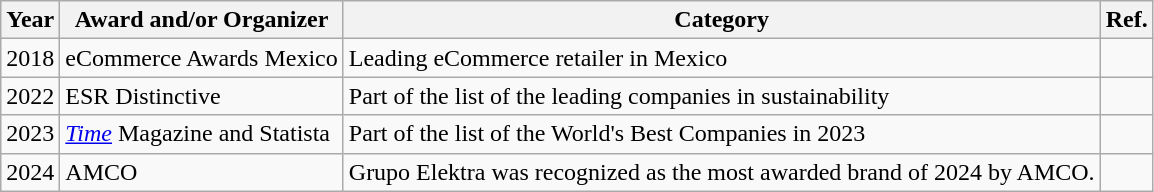<table class="wikitable">
<tr>
<th>Year</th>
<th>Award and/or Organizer</th>
<th>Category</th>
<th>Ref.</th>
</tr>
<tr>
<td>2018</td>
<td>eCommerce Awards Mexico</td>
<td>Leading eCommerce retailer in Mexico</td>
<td></td>
</tr>
<tr>
<td>2022</td>
<td>ESR Distinctive</td>
<td>Part of the list of the leading companies in sustainability</td>
<td></td>
</tr>
<tr>
<td>2023</td>
<td><em><a href='#'>Time</a></em> Magazine and Statista</td>
<td>Part of the list of the World's Best Companies in 2023</td>
<td></td>
</tr>
<tr>
<td>2024</td>
<td>AMCO</td>
<td>Grupo Elektra was recognized as the most awarded brand of 2024 by AMCO.</td>
<td></td>
</tr>
</table>
